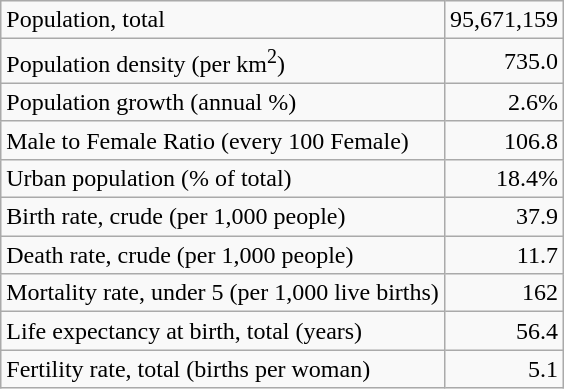<table class="wikitable">
<tr>
<td>Population, total</td>
<td style="text-align: right;">95,671,159</td>
</tr>
<tr>
<td>Population density (per km<sup>2</sup>)</td>
<td style="text-align: right;">735.0</td>
</tr>
<tr>
<td>Population growth (annual %)</td>
<td style="text-align: right;">2.6%</td>
</tr>
<tr>
<td>Male to Female Ratio (every 100 Female)</td>
<td style="text-align: right;">106.8</td>
</tr>
<tr>
<td>Urban population (% of total)</td>
<td style="text-align: right;">18.4%</td>
</tr>
<tr>
<td>Birth rate, crude (per 1,000 people)</td>
<td style="text-align: right;">37.9</td>
</tr>
<tr>
<td>Death rate, crude (per 1,000 people)</td>
<td style="text-align: right;">11.7</td>
</tr>
<tr>
<td>Mortality rate, under 5 (per 1,000 live births)</td>
<td style="text-align: right;">162</td>
</tr>
<tr>
<td>Life expectancy at birth, total (years)</td>
<td style="text-align: right;">56.4</td>
</tr>
<tr>
<td>Fertility rate, total (births per woman)</td>
<td style="text-align: right;">5.1</td>
</tr>
</table>
